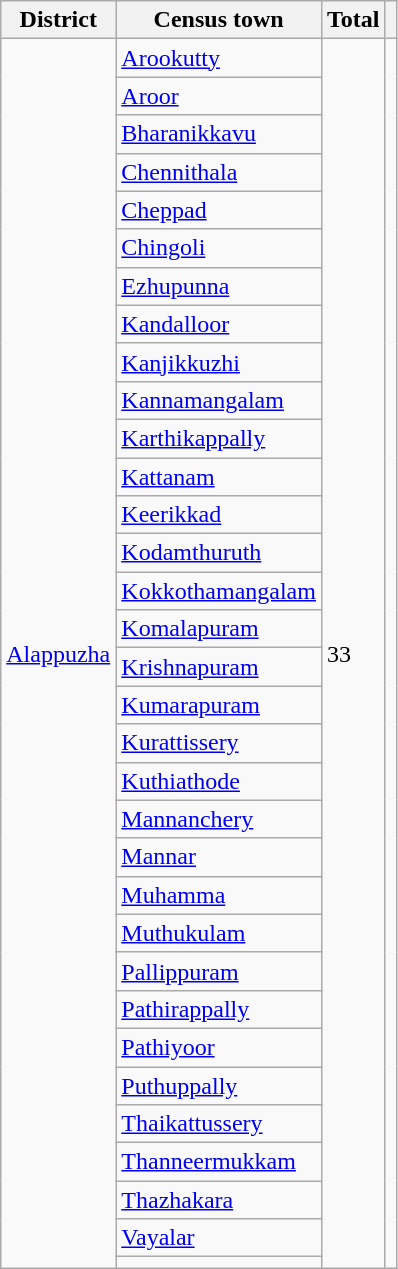<table class="wikitable sortable">
<tr>
<th>District</th>
<th>Census town</th>
<th>Total</th>
<th></th>
</tr>
<tr>
<td rowspan="33"><a href='#'>Alappuzha</a></td>
<td><a href='#'>Arookutty</a></td>
<td rowspan="33">33</td>
<td rowspan="33"></td>
</tr>
<tr>
<td><a href='#'>Aroor</a></td>
</tr>
<tr>
<td><a href='#'>Bharanikkavu</a></td>
</tr>
<tr>
<td><a href='#'>Chennithala</a></td>
</tr>
<tr>
<td><a href='#'>Cheppad</a></td>
</tr>
<tr>
<td><a href='#'>Chingoli</a></td>
</tr>
<tr>
<td><a href='#'>Ezhupunna</a></td>
</tr>
<tr>
<td><a href='#'>Kandalloor</a></td>
</tr>
<tr>
<td><a href='#'>Kanjikkuzhi</a></td>
</tr>
<tr>
<td><a href='#'>Kannamangalam</a></td>
</tr>
<tr>
<td><a href='#'>Karthikappally</a></td>
</tr>
<tr>
<td><a href='#'>Kattanam</a></td>
</tr>
<tr>
<td><a href='#'>Keerikkad</a></td>
</tr>
<tr>
<td><a href='#'>Kodamthuruth</a></td>
</tr>
<tr>
<td><a href='#'>Kokkothamangalam</a></td>
</tr>
<tr>
<td><a href='#'>Komalapuram</a></td>
</tr>
<tr>
<td><a href='#'>Krishnapuram</a></td>
</tr>
<tr>
<td><a href='#'>Kumarapuram</a></td>
</tr>
<tr>
<td><a href='#'>Kurattissery</a></td>
</tr>
<tr>
<td><a href='#'>Kuthiathode</a></td>
</tr>
<tr>
<td><a href='#'>Mannanchery</a></td>
</tr>
<tr>
<td><a href='#'>Mannar</a></td>
</tr>
<tr>
<td><a href='#'>Muhamma</a></td>
</tr>
<tr>
<td><a href='#'>Muthukulam</a></td>
</tr>
<tr>
<td><a href='#'>Pallippuram</a></td>
</tr>
<tr>
<td><a href='#'>Pathirappally</a></td>
</tr>
<tr>
<td><a href='#'>Pathiyoor</a></td>
</tr>
<tr>
<td><a href='#'>Puthuppally</a></td>
</tr>
<tr>
<td><a href='#'>Thaikattussery</a></td>
</tr>
<tr>
<td><a href='#'>Thanneermukkam</a></td>
</tr>
<tr>
<td><a href='#'>Thazhakara</a></td>
</tr>
<tr>
<td><a href='#'>Vayalar</a></td>
</tr>
<tr>
<td colspan="2"></td>
</tr>
</table>
